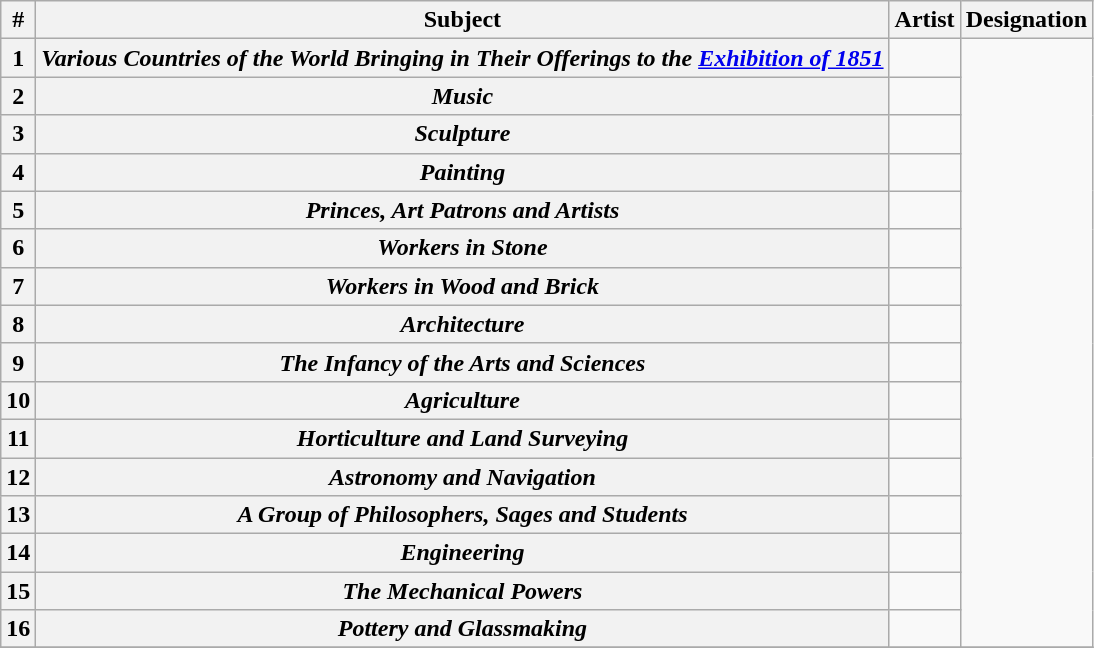<table class="wikitable sortable">
<tr>
<th>#</th>
<th class="unsortable">Subject</th>
<th>Artist</th>
<th class="unsortable">Designation</th>
</tr>
<tr>
<th>1</th>
<th><em>Various Countries of the World Bringing in Their Offerings to the <a href='#'>Exhibition of 1851</a></em></th>
<td></td>
<td rowspan=16></td>
</tr>
<tr>
<th>2</th>
<th><em>Music</em></th>
<td></td>
</tr>
<tr>
<th>3</th>
<th><em>Sculpture</em></th>
<td></td>
</tr>
<tr>
<th>4</th>
<th><em>Painting</em></th>
<td></td>
</tr>
<tr>
<th>5</th>
<th><em>Princes, Art Patrons and Artists</em></th>
<td></td>
</tr>
<tr>
<th>6</th>
<th><em>Workers in Stone</em></th>
<td></td>
</tr>
<tr>
<th>7</th>
<th><em>Workers in Wood and Brick</em></th>
<td></td>
</tr>
<tr>
<th>8</th>
<th><em>Architecture</em></th>
<td></td>
</tr>
<tr>
<th>9</th>
<th><em>The Infancy of the Arts and Sciences</em></th>
<td></td>
</tr>
<tr>
<th>10</th>
<th><em>Agriculture</em></th>
<td></td>
</tr>
<tr>
<th>11</th>
<th><em>Horticulture and Land Surveying</em></th>
<td></td>
</tr>
<tr>
<th>12</th>
<th><em>Astronomy and Navigation</em></th>
<td></td>
</tr>
<tr>
<th>13</th>
<th><em>A Group of Philosophers, Sages and Students</em></th>
<td></td>
</tr>
<tr>
<th>14</th>
<th><em>Engineering</em></th>
<td></td>
</tr>
<tr>
<th>15</th>
<th><em>The Mechanical Powers</em></th>
<td></td>
</tr>
<tr>
<th>16</th>
<th><em>Pottery and Glassmaking</em></th>
<td></td>
</tr>
<tr>
</tr>
</table>
